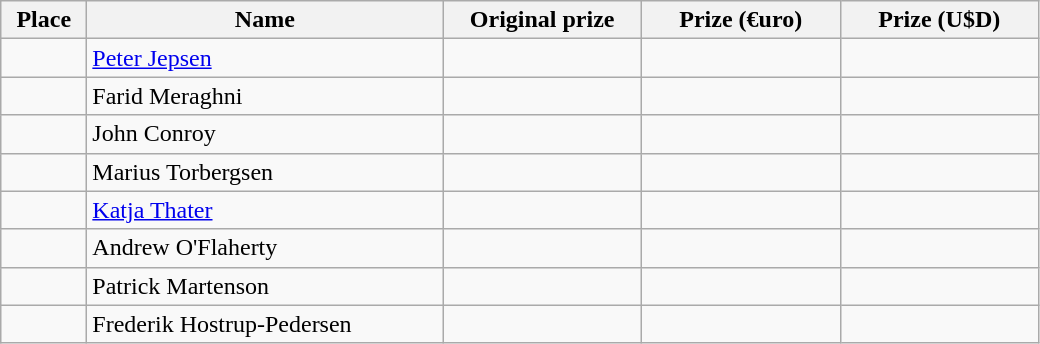<table class="wikitable">
<tr>
<th width="50">Place</th>
<th width="230">Name</th>
<th width="125">Original prize</th>
<th width="125">Prize (€uro)</th>
<th width="125">Prize (U$D)</th>
</tr>
<tr>
<td></td>
<td> <a href='#'>Peter Jepsen</a></td>
<td></td>
<td></td>
<td></td>
</tr>
<tr>
<td></td>
<td> Farid Meraghni</td>
<td></td>
<td></td>
<td></td>
</tr>
<tr>
<td></td>
<td> John Conroy </td>
<td></td>
<td></td>
<td></td>
</tr>
<tr>
<td></td>
<td> Marius Torbergsen </td>
<td></td>
<td></td>
<td></td>
</tr>
<tr>
<td></td>
<td>  <a href='#'>Katja Thater</a></td>
<td></td>
<td></td>
<td></td>
</tr>
<tr>
<td></td>
<td> Andrew O'Flaherty</td>
<td></td>
<td></td>
<td></td>
</tr>
<tr>
<td></td>
<td> Patrick Martenson</td>
<td></td>
<td></td>
<td></td>
</tr>
<tr>
<td></td>
<td> Frederik Hostrup-Pedersen</td>
<td></td>
<td></td>
<td></td>
</tr>
</table>
